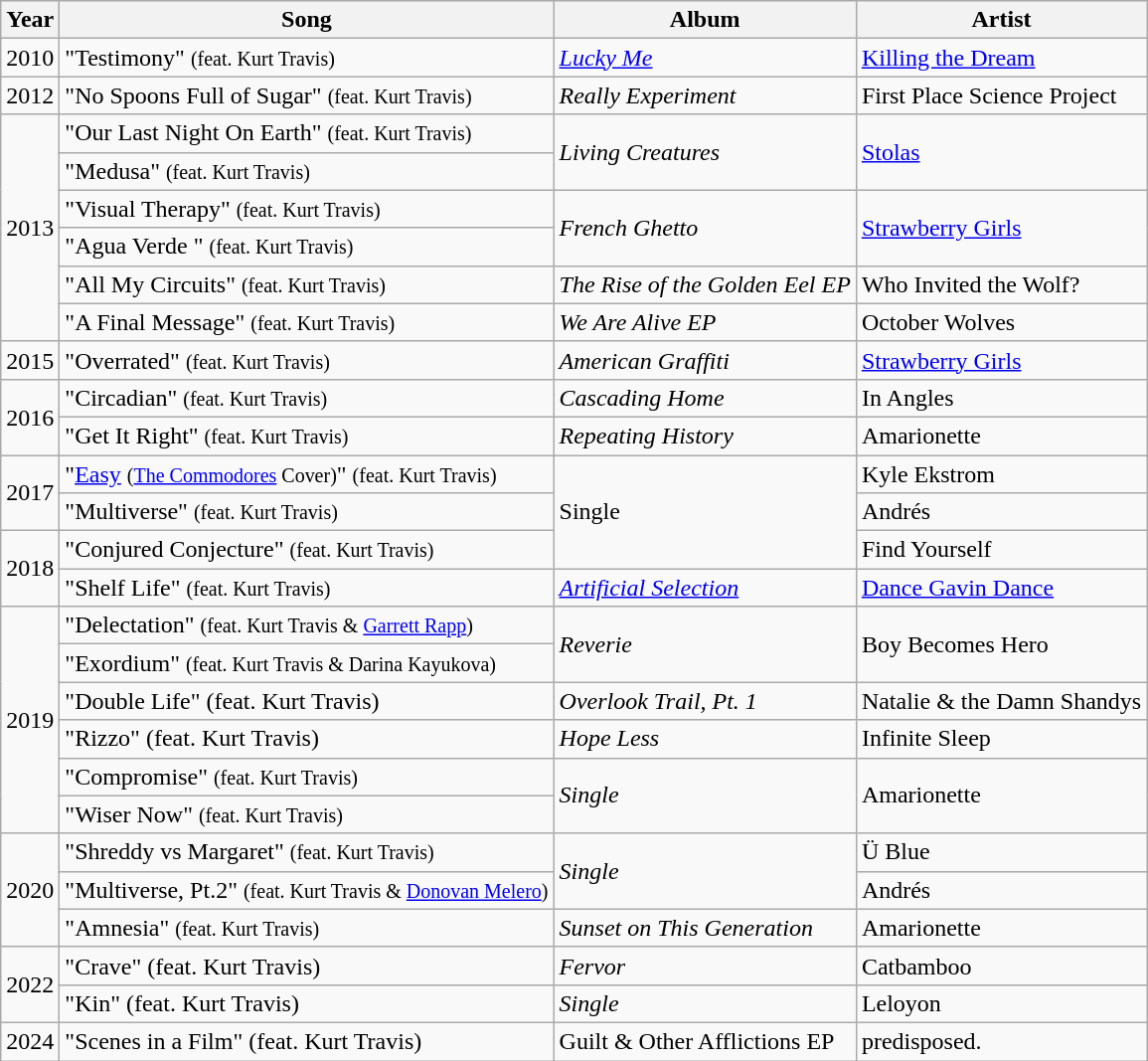<table class="wikitable">
<tr>
<th>Year</th>
<th>Song</th>
<th>Album</th>
<th>Artist</th>
</tr>
<tr>
<td>2010</td>
<td>"Testimony" <small>(feat. Kurt Travis)</small></td>
<td><em><a href='#'>Lucky Me</a></em></td>
<td><a href='#'>Killing the Dream</a></td>
</tr>
<tr>
<td>2012</td>
<td>"No Spoons Full of Sugar" <small>(feat. Kurt Travis)</small></td>
<td><em>Really Experiment</em></td>
<td>First Place Science Project</td>
</tr>
<tr>
<td rowspan=6>2013</td>
<td>"Our Last Night On Earth" <small>(feat. Kurt Travis)</small></td>
<td rowspan=2><em>Living Creatures</em></td>
<td rowspan=2><a href='#'>Stolas</a></td>
</tr>
<tr>
<td>"Medusa" <small>(feat. Kurt Travis)</small></td>
</tr>
<tr>
<td>"Visual Therapy" <small>(feat. Kurt Travis)</small></td>
<td rowspan=2><em>French Ghetto</em></td>
<td rowspan=2><a href='#'>Strawberry Girls</a></td>
</tr>
<tr>
<td>"Agua Verde " <small>(feat. Kurt Travis)</small></td>
</tr>
<tr>
<td>"All My Circuits" <small>(feat. Kurt Travis)</small></td>
<td><em>The Rise of the Golden Eel EP</em></td>
<td>Who Invited the Wolf?</td>
</tr>
<tr>
<td>"A Final Message" <small>(feat. Kurt Travis)</small></td>
<td><em>We Are Alive EP</em></td>
<td>October Wolves</td>
</tr>
<tr>
<td>2015</td>
<td>"Overrated" <small>(feat. Kurt Travis)</small></td>
<td><em>American Graffiti</em></td>
<td><a href='#'>Strawberry Girls</a></td>
</tr>
<tr>
<td rowspan=2>2016</td>
<td>"Circadian" <small>(feat. Kurt Travis)</small></td>
<td><em>Cascading Home</em></td>
<td>In Angles</td>
</tr>
<tr>
<td>"Get It Right" <small>(feat. Kurt Travis)</small></td>
<td><em>Repeating History</em></td>
<td>Amarionette</td>
</tr>
<tr>
<td rowspan=2>2017</td>
<td>"<a href='#'>Easy</a> <small>(<a href='#'>The Commodores</a> Cover)</small>" <small>(feat. Kurt Travis)</small></td>
<td rowspan=3>Single</td>
<td>Kyle Ekstrom</td>
</tr>
<tr>
<td>"Multiverse" <small>(feat. Kurt Travis)</small></td>
<td>Andrés</td>
</tr>
<tr>
<td rowspan=2>2018</td>
<td>"Conjured Conjecture" <small>(feat. Kurt Travis)</small></td>
<td>Find Yourself</td>
</tr>
<tr>
<td>"Shelf Life" <small>(feat. Kurt Travis)</small></td>
<td><em><a href='#'>Artificial Selection</a></em></td>
<td><a href='#'>Dance Gavin Dance</a></td>
</tr>
<tr>
<td rowspan="6">2019</td>
<td>"Delectation" <small>(feat. Kurt Travis & <a href='#'>Garrett Rapp</a>)</small></td>
<td rowspan=2><em>Reverie</em></td>
<td rowspan=2>Boy Becomes Hero</td>
</tr>
<tr>
<td>"Exordium" <small>(feat. Kurt Travis & Darina Kayukova)</small></td>
</tr>
<tr>
<td>"Double Life" (feat. Kurt Travis) </td>
<td><em>Overlook Trail, Pt. 1</em></td>
<td>Natalie & the Damn Shandys</td>
</tr>
<tr>
<td>"Rizzo" (feat. Kurt Travis)</td>
<td><em>Hope Less</em></td>
<td>Infinite Sleep</td>
</tr>
<tr>
<td>"Compromise" <small>(feat. Kurt Travis)</small></td>
<td rowspan=2><em>Single</em></td>
<td rowspan=2>Amarionette</td>
</tr>
<tr>
<td>"Wiser Now" <small>(feat. Kurt Travis)</small></td>
</tr>
<tr>
<td rowspan=3>2020</td>
<td>"Shreddy vs Margaret" <small> (feat. Kurt Travis) </small></td>
<td rowspan=2><em>Single</em></td>
<td>Ü Blue </td>
</tr>
<tr>
<td>"Multiverse, Pt.2" <small>(feat. Kurt Travis & <a href='#'>Donovan Melero</a>)</small></td>
<td>Andrés</td>
</tr>
<tr>
<td>"Amnesia" <small>(feat. Kurt Travis)</small></td>
<td><em>Sunset on This Generation</em></td>
<td>Amarionette</td>
</tr>
<tr>
<td rowspan="2">2022</td>
<td>"Crave" (feat. Kurt Travis)</td>
<td><em>Fervor</em></td>
<td>Catbamboo</td>
</tr>
<tr>
<td>"Kin" (feat. Kurt Travis)</td>
<td><em>Single</em></td>
<td>Leloyon</td>
</tr>
<tr>
<td>2024</td>
<td>"Scenes in a Film" (feat. Kurt Travis)</td>
<td>Guilt & Other Afflictions EP</td>
<td>predisposed.</td>
</tr>
</table>
